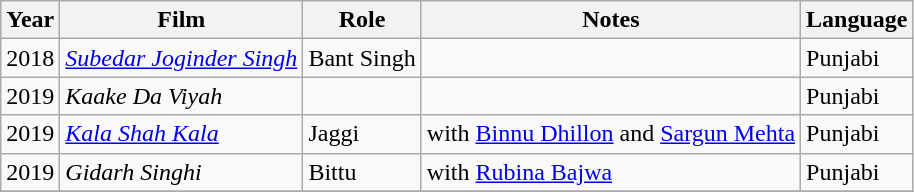<table class="wikitable">
<tr>
<th>Year</th>
<th>Film</th>
<th>Role</th>
<th>Notes</th>
<th>Language</th>
</tr>
<tr>
<td>2018</td>
<td><em><a href='#'>Subedar Joginder Singh</a></em></td>
<td>Bant Singh</td>
<td></td>
<td>Punjabi</td>
</tr>
<tr>
<td>2019</td>
<td><em>Kaake Da Viyah</em></td>
<td></td>
<td></td>
<td>Punjabi</td>
</tr>
<tr with Prab Grewal>
<td>2019</td>
<td><em><a href='#'>Kala Shah Kala</a></em></td>
<td>Jaggi</td>
<td>with <a href='#'>Binnu Dhillon</a> and <a href='#'>Sargun Mehta</a></td>
<td>Punjabi</td>
</tr>
<tr>
<td>2019</td>
<td><em>Gidarh Singhi</em></td>
<td>Bittu</td>
<td>with <a href='#'>Rubina Bajwa</a></td>
<td>Punjabi</td>
</tr>
<tr>
</tr>
</table>
